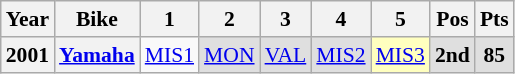<table class="wikitable" style="text-align:center; font-size:90%">
<tr>
<th>Year</th>
<th>Bike</th>
<th>1</th>
<th>2</th>
<th>3</th>
<th>4</th>
<th>5</th>
<th>Pos</th>
<th>Pts</th>
</tr>
<tr>
<th>2001</th>
<th><a href='#'>Yamaha</a></th>
<td><a href='#'>MIS1</a></td>
<td style="background:#dfdfdf;"><a href='#'>MON</a><br></td>
<td style="background:#dfdfdf;"><a href='#'>VAL</a><br></td>
<td style="background:#dfdfdf;"><a href='#'>MIS2</a><br></td>
<td style="background:#ffffbf;"><a href='#'>MIS3</a><br></td>
<th style="background:#dfdfdf;">2nd</th>
<th style="background:#dfdfdf;">85</th>
</tr>
</table>
